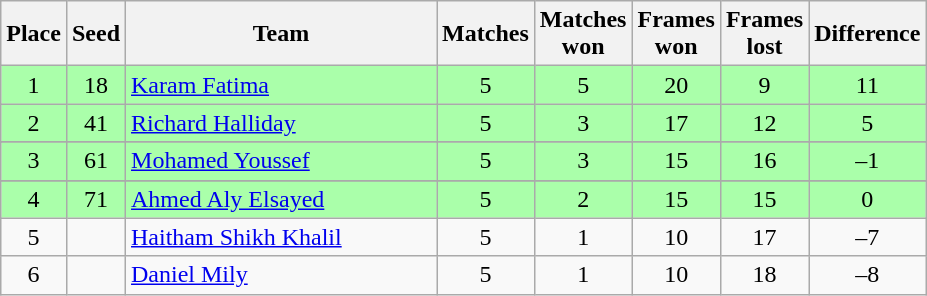<table class="wikitable" style="text-align: center;">
<tr>
<th width=20>Place</th>
<th width=20>Seed</th>
<th width=200>Team</th>
<th width=20>Matches</th>
<th width=20>Matches won</th>
<th width=20>Frames won</th>
<th width=20>Frames lost</th>
<th width=20>Difference</th>
</tr>
<tr style="background:#aaffaa;">
<td>1</td>
<td>18</td>
<td style="text-align:left;"> <a href='#'>Karam Fatima</a></td>
<td>5</td>
<td>5</td>
<td>20</td>
<td>9</td>
<td>11</td>
</tr>
<tr style="background:#aaffaa;">
<td>2</td>
<td>41</td>
<td style="text-align:left;"> <a href='#'>Richard Halliday</a></td>
<td>5</td>
<td>3</td>
<td>17</td>
<td>12</td>
<td>5</td>
</tr>
<tr>
</tr>
<tr style="background:#aaffaa;">
<td>3</td>
<td>61</td>
<td style="text-align:left;"> <a href='#'>Mohamed Youssef</a></td>
<td>5</td>
<td>3</td>
<td>15</td>
<td>16</td>
<td>–1</td>
</tr>
<tr>
</tr>
<tr style="background:#aaffaa;">
<td>4</td>
<td>71</td>
<td style="text-align:left;"> <a href='#'>Ahmed Aly Elsayed</a></td>
<td>5</td>
<td>2</td>
<td>15</td>
<td>15</td>
<td>0</td>
</tr>
<tr>
<td>5</td>
<td></td>
<td style="text-align:left;"> <a href='#'>Haitham Shikh Khalil</a></td>
<td>5</td>
<td>1</td>
<td>10</td>
<td>17</td>
<td>–7</td>
</tr>
<tr>
<td>6</td>
<td></td>
<td style="text-align:left;"> <a href='#'>Daniel Mily</a></td>
<td>5</td>
<td>1</td>
<td>10</td>
<td>18</td>
<td>–8</td>
</tr>
</table>
